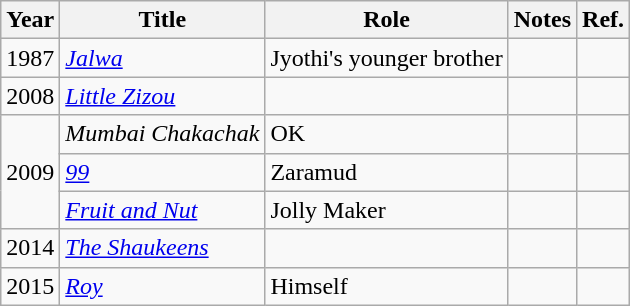<table class="wikitable">
<tr>
<th>Year</th>
<th>Title</th>
<th>Role</th>
<th>Notes</th>
<th>Ref.</th>
</tr>
<tr>
<td>1987</td>
<td><em><a href='#'>Jalwa</a></em></td>
<td>Jyothi's younger brother</td>
<td></td>
<td></td>
</tr>
<tr>
<td>2008</td>
<td><em><a href='#'>Little Zizou</a></em></td>
<td></td>
<td></td>
<td></td>
</tr>
<tr>
<td rowspan="3">2009</td>
<td><em>Mumbai Chakachak</em></td>
<td>OK</td>
<td></td>
<td></td>
</tr>
<tr>
<td><em><a href='#'>99</a></em></td>
<td>Zaramud</td>
<td></td>
<td></td>
</tr>
<tr>
<td><em><a href='#'>Fruit and Nut</a></em></td>
<td>Jolly Maker</td>
<td></td>
<td></td>
</tr>
<tr>
<td>2014</td>
<td><em><a href='#'>The Shaukeens</a></em></td>
<td></td>
<td></td>
<td></td>
</tr>
<tr>
<td>2015</td>
<td><em><a href='#'>Roy</a></em></td>
<td>Himself</td>
<td></td>
<td></td>
</tr>
</table>
